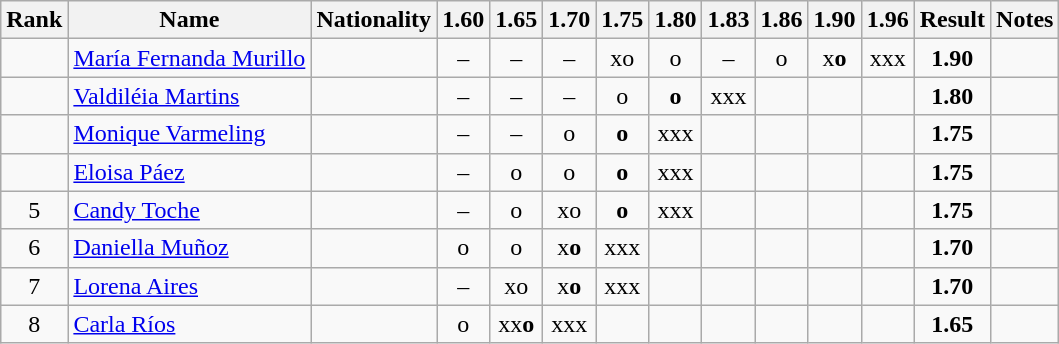<table class="wikitable sortable" style="text-align:center">
<tr>
<th>Rank</th>
<th>Name</th>
<th>Nationality</th>
<th>1.60</th>
<th>1.65</th>
<th>1.70</th>
<th>1.75</th>
<th>1.80</th>
<th>1.83</th>
<th>1.86</th>
<th>1.90</th>
<th>1.96</th>
<th>Result</th>
<th>Notes</th>
</tr>
<tr>
<td></td>
<td align=left><a href='#'>María Fernanda Murillo</a></td>
<td align=left></td>
<td>–</td>
<td>–</td>
<td>–</td>
<td>xo</td>
<td>o</td>
<td>–</td>
<td>o</td>
<td>x<strong>o</strong></td>
<td>xxx</td>
<td><strong>1.90</strong></td>
<td></td>
</tr>
<tr>
<td></td>
<td align=left><a href='#'>Valdiléia Martins</a></td>
<td align=left></td>
<td>–</td>
<td>–</td>
<td>–</td>
<td>o</td>
<td><strong>o</strong></td>
<td>xxx</td>
<td></td>
<td></td>
<td></td>
<td><strong>1.80</strong></td>
<td></td>
</tr>
<tr>
<td></td>
<td align=left><a href='#'>Monique Varmeling</a></td>
<td align=left></td>
<td>–</td>
<td>–</td>
<td>o</td>
<td><strong>o</strong></td>
<td>xxx</td>
<td></td>
<td></td>
<td></td>
<td></td>
<td><strong>1.75</strong></td>
<td></td>
</tr>
<tr>
<td></td>
<td align=left><a href='#'>Eloisa Páez</a></td>
<td align=left></td>
<td>–</td>
<td>o</td>
<td>o</td>
<td><strong>o</strong></td>
<td>xxx</td>
<td></td>
<td></td>
<td></td>
<td></td>
<td><strong>1.75</strong></td>
<td></td>
</tr>
<tr>
<td>5</td>
<td align=left><a href='#'>Candy Toche</a></td>
<td align=left></td>
<td>–</td>
<td>o</td>
<td>xo</td>
<td><strong>o</strong></td>
<td>xxx</td>
<td></td>
<td></td>
<td></td>
<td></td>
<td><strong>1.75</strong></td>
<td></td>
</tr>
<tr>
<td>6</td>
<td align=left><a href='#'>Daniella Muñoz</a></td>
<td align=left></td>
<td>o</td>
<td>o</td>
<td>x<strong>o</strong></td>
<td>xxx</td>
<td></td>
<td></td>
<td></td>
<td></td>
<td></td>
<td><strong>1.70</strong></td>
<td></td>
</tr>
<tr>
<td>7</td>
<td align=left><a href='#'>Lorena Aires</a></td>
<td align=left></td>
<td>–</td>
<td>xo</td>
<td>x<strong>o</strong></td>
<td>xxx</td>
<td></td>
<td></td>
<td></td>
<td></td>
<td></td>
<td><strong>1.70</strong></td>
<td></td>
</tr>
<tr>
<td>8</td>
<td align=left><a href='#'>Carla Ríos</a></td>
<td align=left></td>
<td>o</td>
<td>xx<strong>o</strong></td>
<td>xxx</td>
<td></td>
<td></td>
<td></td>
<td></td>
<td></td>
<td></td>
<td><strong>1.65</strong></td>
<td></td>
</tr>
</table>
